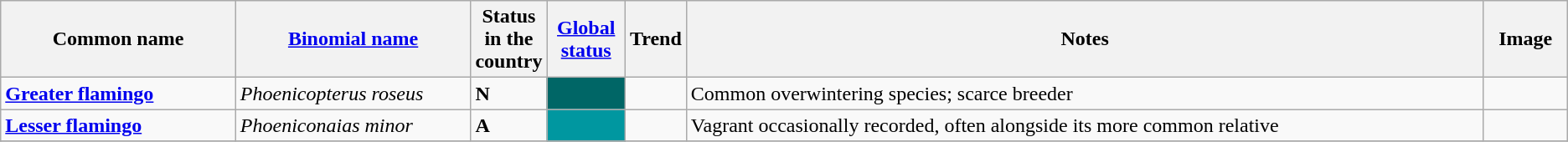<table class="wikitable sortable">
<tr>
<th width="15%">Common name</th>
<th width="15%"><a href='#'>Binomial name</a></th>
<th data-sort-type="number" width="1%">Status in the country</th>
<th width="5%"><a href='#'>Global status</a></th>
<th width="1%">Trend</th>
<th class="unsortable">Notes</th>
<th class="unsortable">Image</th>
</tr>
<tr>
<td><strong><a href='#'>Greater flamingo</a></strong></td>
<td><em>Phoenicopterus roseus</em></td>
<td><strong>N</strong></td>
<td align=center style="background: #006666"></td>
<td align=center></td>
<td>Common overwintering species; scarce breeder</td>
<td></td>
</tr>
<tr>
<td><strong><a href='#'>Lesser flamingo</a></strong></td>
<td><em>Phoeniconaias minor</em></td>
<td><strong>A</strong></td>
<td align=center style="background: #0097a0"></td>
<td align=center></td>
<td>Vagrant occasionally recorded, often alongside its more common relative</td>
<td></td>
</tr>
<tr>
</tr>
</table>
